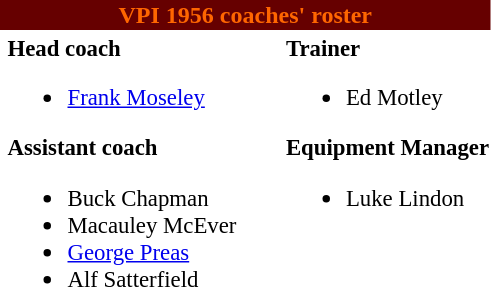<table class="toccolours" style="text-align: left;">
<tr>
<th colspan="9" style="background:#660000;color:#FF6600;text-align:center;"><span><strong>VPI 1956 coaches' roster</strong></span></th>
</tr>
<tr>
<td></td>
<td style="font-size:95%; vertical-align:top;"><strong>Head coach</strong><br><ul><li><a href='#'>Frank Moseley</a></li></ul><strong>Assistant coach</strong><ul><li>Buck Chapman</li><li>Macauley McEver</li><li><a href='#'>George Preas</a></li><li>Alf Satterfield</li></ul></td>
<td style="width: 25px;"></td>
<td style="font-size:95%; vertical-align:top;"><strong>Trainer</strong><br><ul><li>Ed Motley</li></ul><strong>Equipment Manager</strong><ul><li>Luke Lindon</li></ul></td>
</tr>
</table>
